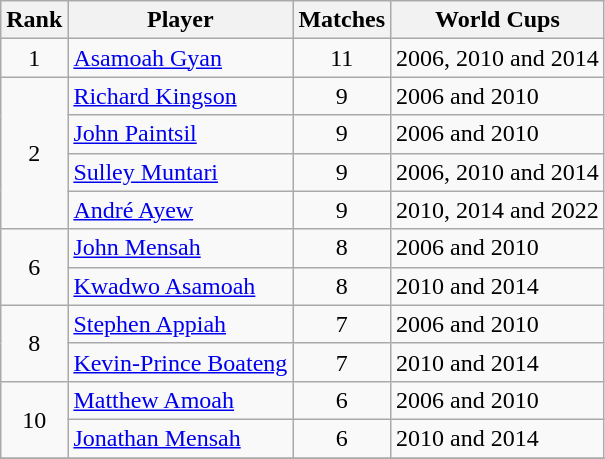<table class="wikitable" style="text-align: left;">
<tr>
<th>Rank</th>
<th>Player</th>
<th>Matches</th>
<th>World Cups</th>
</tr>
<tr>
<td align=center>1</td>
<td><a href='#'>Asamoah Gyan</a></td>
<td align=center>11</td>
<td>2006, 2010 and 2014</td>
</tr>
<tr>
<td rowspan=4 align=center>2</td>
<td><a href='#'>Richard Kingson</a></td>
<td align=center>9</td>
<td>2006 and 2010</td>
</tr>
<tr>
<td><a href='#'>John Paintsil</a></td>
<td align=center>9</td>
<td>2006 and 2010</td>
</tr>
<tr>
<td><a href='#'>Sulley Muntari</a></td>
<td align=center>9</td>
<td>2006, 2010 and 2014</td>
</tr>
<tr>
<td><a href='#'>André Ayew</a></td>
<td align=center>9</td>
<td>2010, 2014 and 2022</td>
</tr>
<tr>
<td rowspan=2 align=center>6</td>
<td><a href='#'>John Mensah</a></td>
<td align=center>8</td>
<td>2006 and 2010</td>
</tr>
<tr>
<td><a href='#'>Kwadwo Asamoah</a></td>
<td align=center>8</td>
<td>2010 and 2014</td>
</tr>
<tr>
<td rowspan=2 align=center>8</td>
<td><a href='#'>Stephen Appiah</a></td>
<td align=center>7</td>
<td>2006 and 2010</td>
</tr>
<tr>
<td><a href='#'>Kevin-Prince Boateng</a></td>
<td align=center>7</td>
<td>2010 and 2014</td>
</tr>
<tr>
<td rowspan=2 align=center>10</td>
<td><a href='#'>Matthew Amoah</a></td>
<td align=center>6</td>
<td>2006 and 2010</td>
</tr>
<tr>
<td><a href='#'>Jonathan Mensah</a></td>
<td align=center>6</td>
<td>2010 and 2014</td>
</tr>
<tr>
</tr>
</table>
